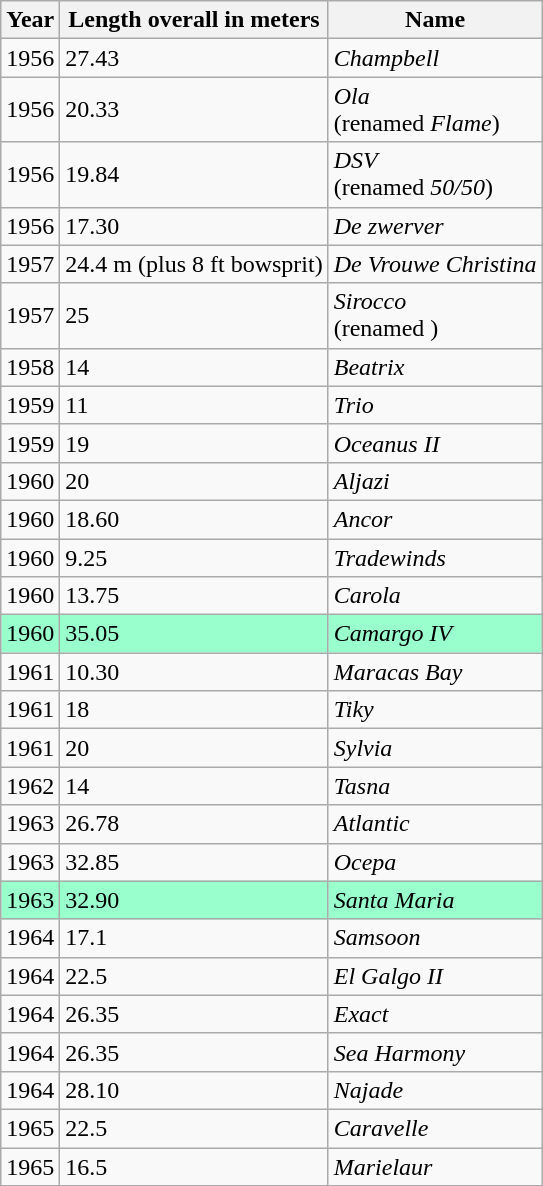<table class="wikitable sortable">
<tr>
<th>Year</th>
<th>Length overall in meters</th>
<th>Name</th>
</tr>
<tr>
<td>1956</td>
<td>27.43</td>
<td><em>Champbell</em></td>
</tr>
<tr>
<td>1956</td>
<td>20.33</td>
<td><em>Ola</em> <br>(renamed <em>Flame</em>)</td>
</tr>
<tr>
<td>1956</td>
<td>19.84</td>
<td><em>DSV</em> <br>(renamed <em>50/50</em>)</td>
</tr>
<tr>
<td>1956</td>
<td>17.30</td>
<td><em>De zwerver</em></td>
</tr>
<tr>
<td>1957</td>
<td>24.4 m (plus 8 ft bowsprit)</td>
<td><em>De Vrouwe Christina </em></td>
</tr>
<tr>
<td>1957</td>
<td>25</td>
<td><em>Sirocco</em> <br>(renamed <em></em>)</td>
</tr>
<tr>
<td>1958</td>
<td>14</td>
<td><em>Beatrix</em></td>
</tr>
<tr>
<td>1959</td>
<td>11</td>
<td><em>Trio</em></td>
</tr>
<tr>
<td>1959</td>
<td>19</td>
<td><em>Oceanus II</em></td>
</tr>
<tr>
<td>1960</td>
<td>20</td>
<td><em>Aljazi</em></td>
</tr>
<tr>
<td>1960</td>
<td>18.60</td>
<td><em>Ancor</em></td>
</tr>
<tr>
<td>1960</td>
<td>9.25</td>
<td><em>Tradewinds</em></td>
</tr>
<tr>
<td>1960</td>
<td>13.75</td>
<td><em>Carola</em></td>
</tr>
<tr style="background:#9fc;">
<td>1960</td>
<td>35.05</td>
<td><em>Camargo IV</em></td>
</tr>
<tr>
<td>1961</td>
<td>10.30</td>
<td><em>Maracas Bay</em></td>
</tr>
<tr>
<td>1961</td>
<td>18</td>
<td><em>Tiky</em></td>
</tr>
<tr>
<td>1961</td>
<td>20</td>
<td><em>Sylvia</em></td>
</tr>
<tr>
<td>1962</td>
<td>14</td>
<td><em>Tasna</em></td>
</tr>
<tr>
<td>1963</td>
<td>26.78</td>
<td><em>Atlantic</em></td>
</tr>
<tr>
<td>1963</td>
<td>32.85</td>
<td><em>Ocepa</em></td>
</tr>
<tr style="background:#9fc;">
<td>1963</td>
<td>32.90</td>
<td><em>Santa Maria</em></td>
</tr>
<tr>
<td>1964</td>
<td>17.1</td>
<td><em>Samsoon</em></td>
</tr>
<tr>
<td>1964</td>
<td>22.5</td>
<td><em>El Galgo II</em></td>
</tr>
<tr>
<td>1964</td>
<td>26.35</td>
<td><em>Exact</em></td>
</tr>
<tr>
<td>1964</td>
<td>26.35</td>
<td><em>Sea Harmony</em></td>
</tr>
<tr>
<td>1964</td>
<td>28.10</td>
<td><em>Najade</em></td>
</tr>
<tr>
<td>1965</td>
<td>22.5</td>
<td><em>Caravelle</em></td>
</tr>
<tr>
<td>1965</td>
<td>16.5</td>
<td><em>Marielaur</em></td>
</tr>
</table>
